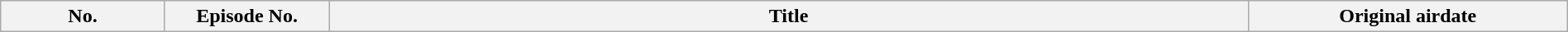<table class="wikitable plainrowheaders" style="width:100%; margin:auto;">
<tr>
<th width="125">No.</th>
<th width="125">Episode No.</th>
<th>Title</th>
<th width="250">Original airdate<br>




</th>
</tr>
</table>
